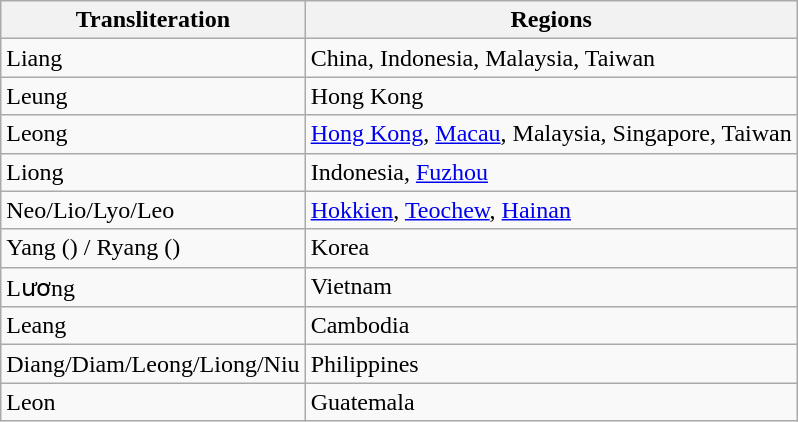<table class="wikitable floatright">
<tr>
<th>Transliteration</th>
<th>Regions</th>
</tr>
<tr>
<td>Liang</td>
<td>China, Indonesia, Malaysia, Taiwan</td>
</tr>
<tr>
<td>Leung</td>
<td>Hong Kong</td>
</tr>
<tr>
<td>Leong</td>
<td><a href='#'>Hong Kong</a>, <a href='#'>Macau</a>, Malaysia, Singapore, Taiwan</td>
</tr>
<tr>
<td>Liong</td>
<td>Indonesia, <a href='#'>Fuzhou</a></td>
</tr>
<tr>
<td>Neo/Lio/Lyo/Leo</td>
<td><a href='#'>Hokkien</a>, <a href='#'>Teochew</a>, <a href='#'>Hainan</a></td>
</tr>
<tr>
<td>Yang () / Ryang ()</td>
<td>Korea</td>
</tr>
<tr>
<td>Lương</td>
<td>Vietnam</td>
</tr>
<tr>
<td>Leang</td>
<td>Cambodia</td>
</tr>
<tr>
<td>Diang/Diam/Leong/Liong/Niu</td>
<td>Philippines</td>
</tr>
<tr>
<td>Leon</td>
<td>Guatemala</td>
</tr>
</table>
